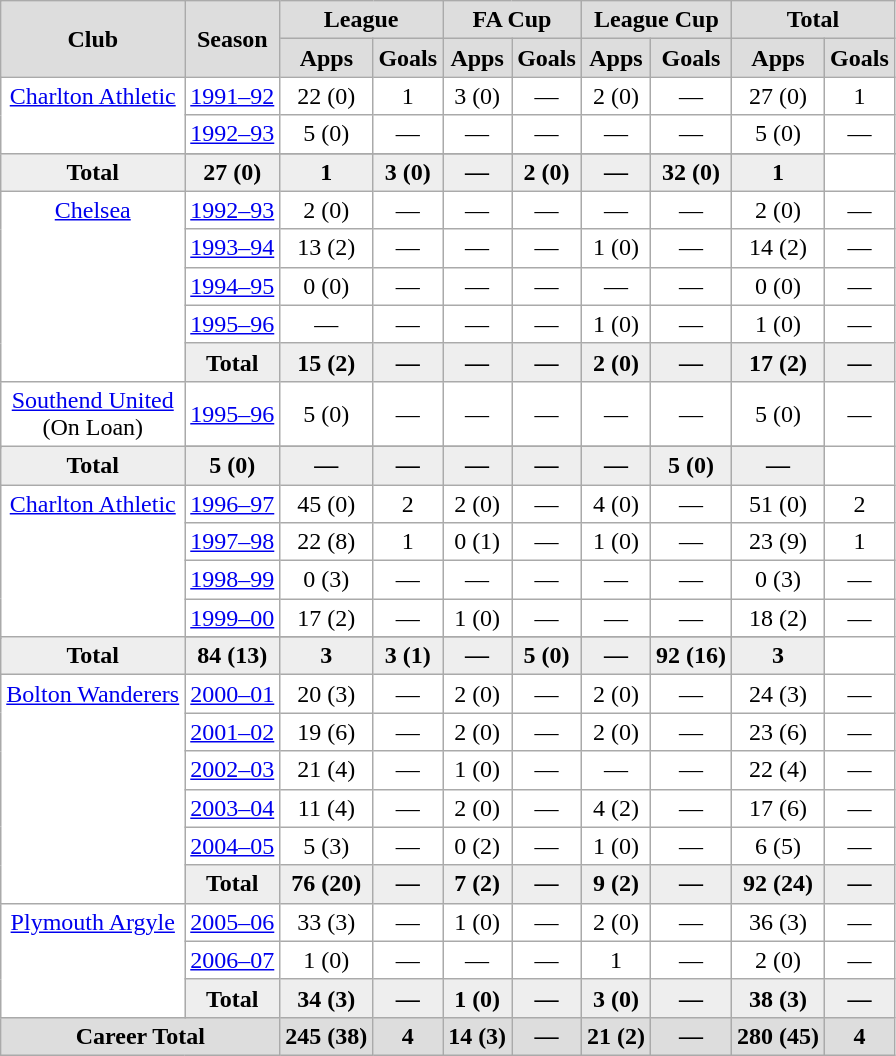<table class="wikitable" style="text-align: center; background-color:#ffffff;">
<tr style="font-weight:bold; background-color:#dddddd;">
<td rowspan="2">Club</td>
<td rowspan="2">Season</td>
<td colspan="2">League</td>
<td colspan="2">FA Cup</td>
<td colspan="2">League Cup</td>
<td colspan="2">Total</td>
</tr>
<tr style="font-weight:bold; background-color:#dddddd;">
<td>Apps</td>
<td>Goals</td>
<td>Apps</td>
<td>Goals</td>
<td>Apps</td>
<td>Goals</td>
<td>Apps</td>
<td>Goals</td>
</tr>
<tr>
<td rowspan="3" valign="top"><a href='#'>Charlton Athletic</a></td>
<td><a href='#'>1991–92</a></td>
<td>22 (0)</td>
<td>1</td>
<td>3 (0)</td>
<td>—</td>
<td>2 (0)</td>
<td>—</td>
<td>27 (0)</td>
<td>1</td>
</tr>
<tr>
<td><a href='#'>1992–93</a></td>
<td>5 (0)</td>
<td>—</td>
<td>—</td>
<td>—</td>
<td>—</td>
<td>—</td>
<td>5 (0)</td>
<td>—</td>
</tr>
<tr>
</tr>
<tr style="font-weight:bold; background-color:#eeeeee;">
<td>Total</td>
<td>27 (0)</td>
<td>1</td>
<td>3 (0)</td>
<td>—</td>
<td>2 (0)</td>
<td>—</td>
<td>32 (0)</td>
<td>1</td>
</tr>
<tr>
<td rowspan="5" valign="top"><a href='#'>Chelsea</a></td>
<td><a href='#'>1992–93</a></td>
<td>2 (0)</td>
<td>—</td>
<td>—</td>
<td>—</td>
<td>—</td>
<td>—</td>
<td>2 (0)</td>
<td>—</td>
</tr>
<tr>
<td><a href='#'>1993–94</a></td>
<td>13 (2)</td>
<td>—</td>
<td>—</td>
<td>—</td>
<td>1 (0)</td>
<td>—</td>
<td>14 (2)</td>
<td>—</td>
</tr>
<tr>
<td><a href='#'>1994–95</a></td>
<td>0 (0)</td>
<td>—</td>
<td>—</td>
<td>—</td>
<td>—</td>
<td>—</td>
<td>0 (0)</td>
<td>—</td>
</tr>
<tr>
<td><a href='#'>1995–96</a></td>
<td>—</td>
<td>—</td>
<td>—</td>
<td>—</td>
<td>1 (0)</td>
<td>—</td>
<td>1 (0)</td>
<td>—</td>
</tr>
<tr style="font-weight:bold; background-color:#eeeeee;">
<td>Total</td>
<td>15 (2)</td>
<td>—</td>
<td>—</td>
<td>—</td>
<td>2 (0)</td>
<td>—</td>
<td>17 (2)</td>
<td>—</td>
</tr>
<tr>
<td rowspan="2" valign="top"><a href='#'>Southend United</a><br>(On Loan)</td>
<td><a href='#'>1995–96</a></td>
<td>5 (0)</td>
<td>—</td>
<td>—</td>
<td>—</td>
<td>—</td>
<td>—</td>
<td>5 (0)</td>
<td>—</td>
</tr>
<tr>
</tr>
<tr style="font-weight:bold; background-color:#eeeeee;">
<td>Total</td>
<td>5 (0)</td>
<td>—</td>
<td>—</td>
<td>—</td>
<td>—</td>
<td>—</td>
<td>5 (0)</td>
<td>—</td>
</tr>
<tr>
<td rowspan="5" valign="top"><a href='#'>Charlton Athletic</a></td>
<td><a href='#'>1996–97</a></td>
<td>45 (0)</td>
<td>2</td>
<td>2 (0)</td>
<td>—</td>
<td>4 (0)</td>
<td>—</td>
<td>51 (0)</td>
<td>2</td>
</tr>
<tr>
<td><a href='#'>1997–98</a></td>
<td>22 (8)</td>
<td>1</td>
<td>0 (1)</td>
<td>—</td>
<td>1 (0)</td>
<td>—</td>
<td>23 (9)</td>
<td>1</td>
</tr>
<tr>
<td><a href='#'>1998–99</a></td>
<td>0 (3)</td>
<td>—</td>
<td>—</td>
<td>—</td>
<td>—</td>
<td>—</td>
<td>0 (3)</td>
<td>—</td>
</tr>
<tr>
<td><a href='#'>1999–00</a></td>
<td>17 (2)</td>
<td>—</td>
<td>1 (0)</td>
<td>—</td>
<td>—</td>
<td>—</td>
<td>18 (2)</td>
<td>—</td>
</tr>
<tr>
</tr>
<tr style="font-weight:bold; background-color:#eeeeee;">
<td>Total</td>
<td>84 (13)</td>
<td>3</td>
<td>3 (1)</td>
<td>—</td>
<td>5 (0)</td>
<td>—</td>
<td>92 (16)</td>
<td>3</td>
</tr>
<tr>
<td rowspan="6" valign="top"><a href='#'>Bolton Wanderers</a></td>
<td><a href='#'>2000–01</a></td>
<td>20 (3)</td>
<td>—</td>
<td>2 (0)</td>
<td>—</td>
<td>2 (0)</td>
<td>—</td>
<td>24 (3)</td>
<td>—</td>
</tr>
<tr>
<td><a href='#'>2001–02</a></td>
<td>19 (6)</td>
<td>—</td>
<td>2 (0)</td>
<td>—</td>
<td>2 (0)</td>
<td>—</td>
<td>23 (6)</td>
<td>—</td>
</tr>
<tr>
<td><a href='#'>2002–03</a></td>
<td>21 (4)</td>
<td>—</td>
<td>1 (0)</td>
<td>—</td>
<td>—</td>
<td>—</td>
<td>22 (4)</td>
<td>—</td>
</tr>
<tr>
<td><a href='#'>2003–04</a></td>
<td>11 (4)</td>
<td>—</td>
<td>2 (0)</td>
<td>—</td>
<td>4 (2)</td>
<td>—</td>
<td>17 (6)</td>
<td>—</td>
</tr>
<tr>
<td><a href='#'>2004–05</a></td>
<td>5 (3)</td>
<td>—</td>
<td>0 (2)</td>
<td>—</td>
<td>1 (0)</td>
<td>—</td>
<td>6 (5)</td>
<td>—</td>
</tr>
<tr style="font-weight:bold; background-color:#eeeeee;">
<td>Total</td>
<td>76 (20)</td>
<td>—</td>
<td>7 (2)</td>
<td>—</td>
<td>9 (2)</td>
<td>—</td>
<td>92 (24)</td>
<td>—</td>
</tr>
<tr>
<td rowspan="3" valign="top"><a href='#'>Plymouth Argyle</a></td>
<td><a href='#'>2005–06</a></td>
<td>33 (3)</td>
<td>—</td>
<td>1 (0)</td>
<td>—</td>
<td>2 (0)</td>
<td>—</td>
<td>36 (3)</td>
<td>—</td>
</tr>
<tr>
<td><a href='#'>2006–07</a></td>
<td>1 (0)</td>
<td>—</td>
<td>—</td>
<td>—</td>
<td>1</td>
<td>—</td>
<td>2 (0)</td>
<td>—</td>
</tr>
<tr style="font-weight:bold; background-color:#eeeeee;">
<td>Total</td>
<td>34 (3)</td>
<td>—</td>
<td>1 (0)</td>
<td>—</td>
<td>3 (0)</td>
<td>—</td>
<td>38 (3)</td>
<td>—</td>
</tr>
<tr style="font-weight:bold; background-color:#dddddd;">
<td colspan="2">Career Total</td>
<td>245 (38)</td>
<td>4</td>
<td>14 (3)</td>
<td>—</td>
<td>21 (2)</td>
<td>—</td>
<td>280 (45)</td>
<td>4</td>
</tr>
</table>
